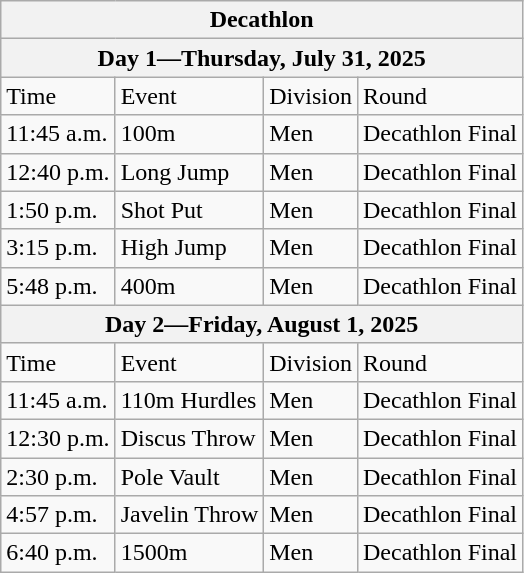<table class="wikitable sortable">
<tr>
<th colspan="6">Decathlon</th>
</tr>
<tr>
<th colspan="6">Day 1—Thursday, July 31, 2025</th>
</tr>
<tr>
<td>Time</td>
<td>Event</td>
<td>Division</td>
<td>Round</td>
</tr>
<tr>
<td>11:45 a.m.</td>
<td>100m</td>
<td>Men</td>
<td>Decathlon Final</td>
</tr>
<tr>
<td>12:40 p.m.</td>
<td>Long Jump</td>
<td>Men</td>
<td>Decathlon Final</td>
</tr>
<tr>
<td>1:50 p.m.</td>
<td>Shot Put</td>
<td>Men</td>
<td>Decathlon Final</td>
</tr>
<tr>
<td>3:15 p.m.</td>
<td>High Jump</td>
<td>Men</td>
<td>Decathlon Final</td>
</tr>
<tr>
<td>5:48 p.m.</td>
<td>400m</td>
<td>Men</td>
<td>Decathlon Final</td>
</tr>
<tr>
<th colspan="6">Day 2—Friday, August 1, 2025</th>
</tr>
<tr>
<td>Time</td>
<td>Event</td>
<td>Division</td>
<td>Round</td>
</tr>
<tr>
<td>11:45 a.m.</td>
<td>110m Hurdles</td>
<td>Men</td>
<td>Decathlon Final</td>
</tr>
<tr>
<td>12:30 p.m.</td>
<td>Discus Throw</td>
<td>Men</td>
<td>Decathlon Final</td>
</tr>
<tr>
<td>2:30 p.m.</td>
<td>Pole Vault</td>
<td>Men</td>
<td>Decathlon Final</td>
</tr>
<tr>
<td>4:57 p.m.</td>
<td>Javelin Throw</td>
<td>Men</td>
<td>Decathlon Final</td>
</tr>
<tr>
<td>6:40 p.m.</td>
<td>1500m</td>
<td>Men</td>
<td>Decathlon Final</td>
</tr>
</table>
